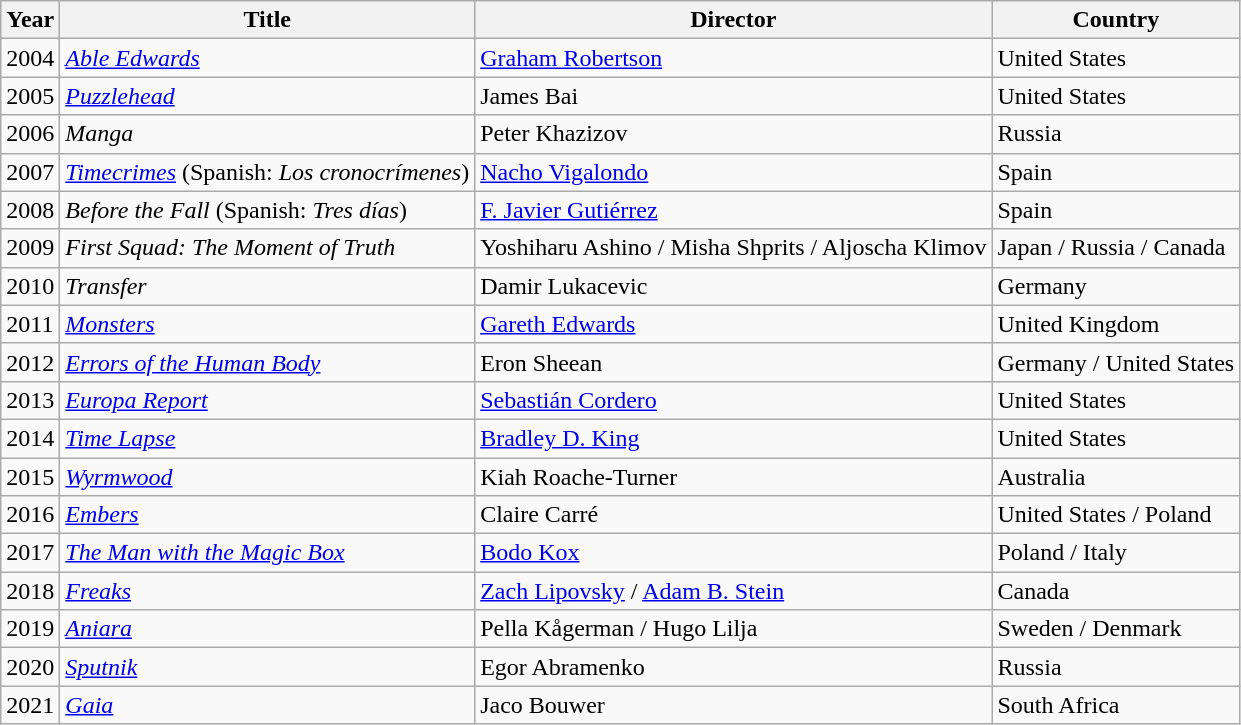<table class="wikitable sortable">
<tr>
<th>Year</th>
<th>Title</th>
<th>Director</th>
<th>Country</th>
</tr>
<tr>
<td>2004</td>
<td><em><a href='#'>Able Edwards</a></em></td>
<td><a href='#'>Graham Robertson</a></td>
<td>United States</td>
</tr>
<tr>
<td>2005</td>
<td><em><a href='#'>Puzzlehead</a></em></td>
<td>James Bai</td>
<td>United States</td>
</tr>
<tr>
<td>2006</td>
<td><em>Manga</em></td>
<td>Peter Khazizov</td>
<td>Russia</td>
</tr>
<tr>
<td>2007</td>
<td><em><a href='#'>Timecrimes</a></em> (Spanish: <em>Los cronocrímenes</em>)</td>
<td><a href='#'>Nacho Vigalondo</a></td>
<td>Spain</td>
</tr>
<tr>
<td>2008</td>
<td><em>Before the Fall</em> (Spanish: <em>Tres días</em>)</td>
<td><a href='#'>F. Javier Gutiérrez</a></td>
<td>Spain</td>
</tr>
<tr>
<td>2009</td>
<td><em>First Squad: The Moment of Truth</em></td>
<td>Yoshiharu Ashino / Misha Shprits / Aljoscha Klimov</td>
<td>Japan / Russia / Canada</td>
</tr>
<tr>
<td>2010</td>
<td><em>Transfer</em></td>
<td>Damir Lukacevic</td>
<td>Germany</td>
</tr>
<tr>
<td>2011</td>
<td><em><a href='#'>Monsters</a></em></td>
<td><a href='#'>Gareth Edwards</a></td>
<td>United Kingdom</td>
</tr>
<tr>
<td>2012</td>
<td><em><a href='#'>Errors of the Human Body</a></em></td>
<td>Eron Sheean</td>
<td>Germany / United States</td>
</tr>
<tr>
<td>2013</td>
<td><em><a href='#'>Europa Report</a></em></td>
<td><a href='#'>Sebastián Cordero</a></td>
<td>United States</td>
</tr>
<tr>
<td>2014</td>
<td><em><a href='#'>Time Lapse</a></em></td>
<td><a href='#'>Bradley D. King</a></td>
<td>United States</td>
</tr>
<tr>
<td>2015</td>
<td><em><a href='#'>Wyrmwood</a></em></td>
<td>Kiah Roache-Turner</td>
<td>Australia</td>
</tr>
<tr>
<td>2016</td>
<td><em><a href='#'>Embers</a></em></td>
<td>Claire Carré</td>
<td>United States / Poland</td>
</tr>
<tr>
<td>2017</td>
<td><em><a href='#'>The Man with the Magic Box</a></em></td>
<td><a href='#'>Bodo Kox</a></td>
<td>Poland / Italy</td>
</tr>
<tr>
<td>2018</td>
<td><em><a href='#'>Freaks</a></em></td>
<td><a href='#'>Zach Lipovsky</a> / <a href='#'>Adam B. Stein</a></td>
<td>Canada</td>
</tr>
<tr>
<td>2019</td>
<td><em><a href='#'>Aniara</a></em></td>
<td>Pella Kågerman  / Hugo Lilja</td>
<td>Sweden / Denmark</td>
</tr>
<tr>
<td>2020</td>
<td><em><a href='#'>Sputnik</a></em></td>
<td>Egor Abramenko</td>
<td>Russia</td>
</tr>
<tr>
<td>2021</td>
<td><em><a href='#'>Gaia</a></em></td>
<td>Jaco Bouwer</td>
<td>South Africa</td>
</tr>
</table>
